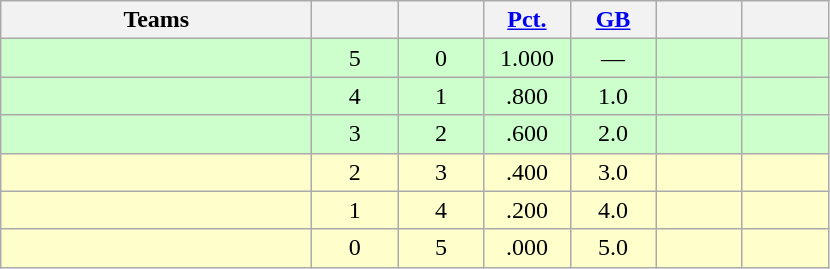<table class="wikitable" style="text-align:center;">
<tr>
<th width=200px>Teams</th>
<th width=50px></th>
<th width=50px></th>
<th width=50px><a href='#'>Pct.</a></th>
<th width=50px><a href='#'>GB</a></th>
<th width=50px></th>
<th width=50px></th>
</tr>
<tr style="background-color:#ccffcc">
<td align=left></td>
<td>5</td>
<td>0</td>
<td>1.000</td>
<td>—</td>
<td></td>
<td></td>
</tr>
<tr style="background-color:#ccffcc">
<td align=left></td>
<td>4</td>
<td>1</td>
<td>.800</td>
<td>1.0</td>
<td></td>
<td></td>
</tr>
<tr style="background-color:#ccffcc">
<td align=left></td>
<td>3</td>
<td>2</td>
<td>.600</td>
<td>2.0</td>
<td></td>
<td></td>
</tr>
<tr style="background-color:#ffffcc">
<td align=left></td>
<td>2</td>
<td>3</td>
<td>.400</td>
<td>3.0</td>
<td></td>
<td></td>
</tr>
<tr style="background-color:#ffffcc">
<td align=left></td>
<td>1</td>
<td>4</td>
<td>.200</td>
<td>4.0</td>
<td></td>
<td></td>
</tr>
<tr style="background-color:#ffffcc">
<td align=left></td>
<td>0</td>
<td>5</td>
<td>.000</td>
<td>5.0</td>
<td></td>
<td></td>
</tr>
</table>
